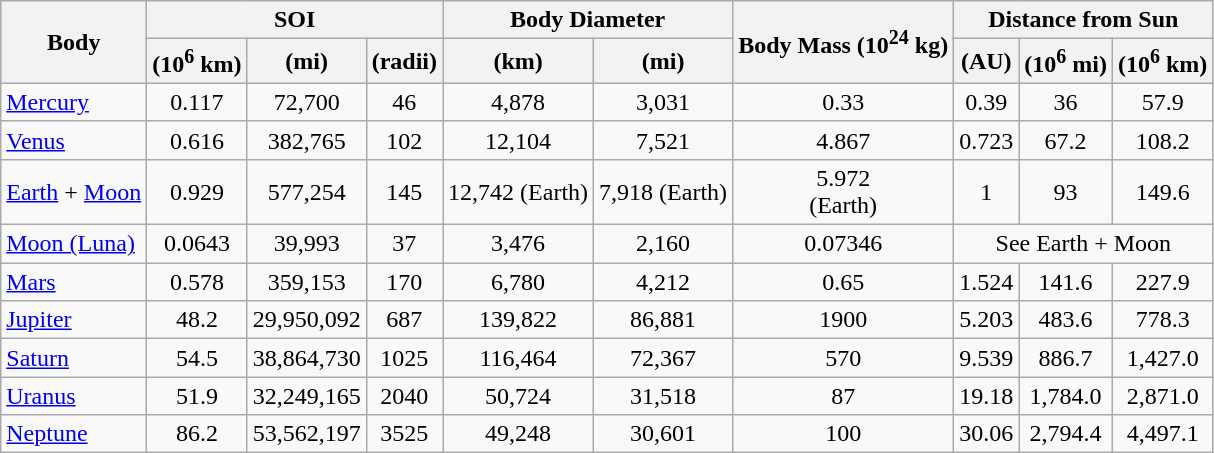<table class="wikitable" style="text-align: center;">
<tr>
<th rowspan=2>Body</th>
<th colspan=3>SOI</th>
<th colspan=2>Body Diameter</th>
<th rowspan=2>Body Mass (10<sup>24</sup> kg)</th>
<th colspan=3>Distance from Sun</th>
</tr>
<tr>
<th>(10<sup>6</sup> km)</th>
<th>(mi)</th>
<th>(radii)</th>
<th>(km)</th>
<th>(mi)</th>
<th>(AU)</th>
<th>(10<sup>6</sup> mi)</th>
<th>(10<sup>6</sup> km)</th>
</tr>
<tr>
<td align="left"><a href='#'>Mercury</a></td>
<td>0.117</td>
<td>72,700</td>
<td>46</td>
<td>4,878</td>
<td>3,031</td>
<td>0.33</td>
<td>0.39</td>
<td>36</td>
<td>57.9</td>
</tr>
<tr>
<td align="left"><a href='#'>Venus</a></td>
<td>0.616</td>
<td>382,765</td>
<td>102</td>
<td>12,104</td>
<td>7,521</td>
<td>4.867</td>
<td>0.723</td>
<td>67.2</td>
<td>108.2</td>
</tr>
<tr>
<td align="left"><a href='#'>Earth</a> + <a href='#'>Moon</a></td>
<td>0.929</td>
<td>577,254</td>
<td>145</td>
<td>12,742 (Earth)</td>
<td>7,918 (Earth)</td>
<td>5.972<br>(Earth)</td>
<td>1</td>
<td>93</td>
<td>149.6</td>
</tr>
<tr>
<td align="left"><a href='#'>Moon (Luna)</a></td>
<td>0.0643</td>
<td>39,993</td>
<td>37</td>
<td>3,476</td>
<td>2,160</td>
<td>0.07346</td>
<td colspan="3">See Earth + Moon</td>
</tr>
<tr>
<td align="left"><a href='#'>Mars</a></td>
<td>0.578</td>
<td>359,153</td>
<td>170</td>
<td>6,780</td>
<td>4,212</td>
<td>0.65</td>
<td>1.524</td>
<td>141.6</td>
<td>227.9</td>
</tr>
<tr>
<td align="left"><a href='#'>Jupiter</a></td>
<td>48.2</td>
<td>29,950,092</td>
<td>687</td>
<td>139,822</td>
<td>86,881</td>
<td>1900</td>
<td>5.203</td>
<td>483.6</td>
<td>778.3</td>
</tr>
<tr>
<td align="left"><a href='#'>Saturn</a></td>
<td>54.5</td>
<td>38,864,730</td>
<td>1025</td>
<td>116,464</td>
<td>72,367</td>
<td>570</td>
<td>9.539</td>
<td>886.7</td>
<td>1,427.0</td>
</tr>
<tr>
<td align="left"><a href='#'>Uranus</a></td>
<td>51.9</td>
<td>32,249,165</td>
<td>2040</td>
<td>50,724</td>
<td>31,518</td>
<td>87</td>
<td>19.18</td>
<td>1,784.0</td>
<td>2,871.0</td>
</tr>
<tr>
<td align="left"><a href='#'>Neptune</a></td>
<td>86.2</td>
<td>53,562,197</td>
<td>3525</td>
<td>49,248</td>
<td>30,601</td>
<td>100</td>
<td>30.06</td>
<td>2,794.4</td>
<td>4,497.1</td>
</tr>
</table>
